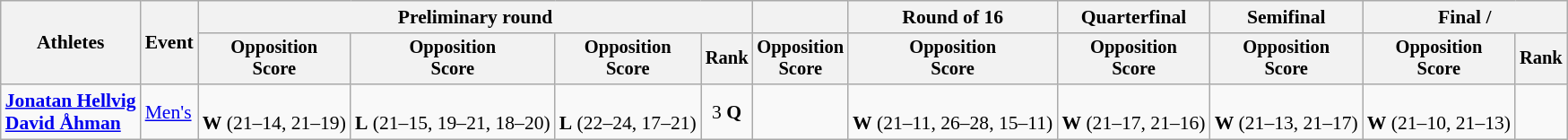<table class=wikitable style=font-size:90%;text-align:center>
<tr>
<th rowspan=2>Athletes</th>
<th rowspan=2>Event</th>
<th colspan=4>Preliminary round</th>
<th></th>
<th>Round of 16</th>
<th>Quarterfinal</th>
<th>Semifinal</th>
<th colspan=2>Final / </th>
</tr>
<tr style=font-size:95%>
<th>Opposition<br>Score</th>
<th>Opposition<br>Score</th>
<th>Opposition<br>Score</th>
<th>Rank</th>
<th>Opposition<br>Score</th>
<th>Opposition<br>Score</th>
<th>Opposition<br>Score</th>
<th>Opposition<br>Score</th>
<th>Opposition<br>Score</th>
<th>Rank</th>
</tr>
<tr>
<td align=left><strong><a href='#'>Jonatan Hellvig</a><br><a href='#'>David Åhman</a></strong></td>
<td align=left><a href='#'>Men's</a></td>
<td><br><strong>W</strong> (21–14, 21–19)</td>
<td><br><strong>L</strong> (21–15, 19–21, 18–20)</td>
<td><br><strong>L</strong> (22–24, 17–21)</td>
<td>3 <strong>Q</strong></td>
<td></td>
<td><br><strong>W</strong> (21–11, 26–28, 15–11)</td>
<td><br><strong>W</strong> (21–17, 21–16)</td>
<td><br><strong>W</strong> (21–13, 21–17)</td>
<td><br><strong>W</strong> (21–10, 21–13)</td>
<td></td>
</tr>
</table>
